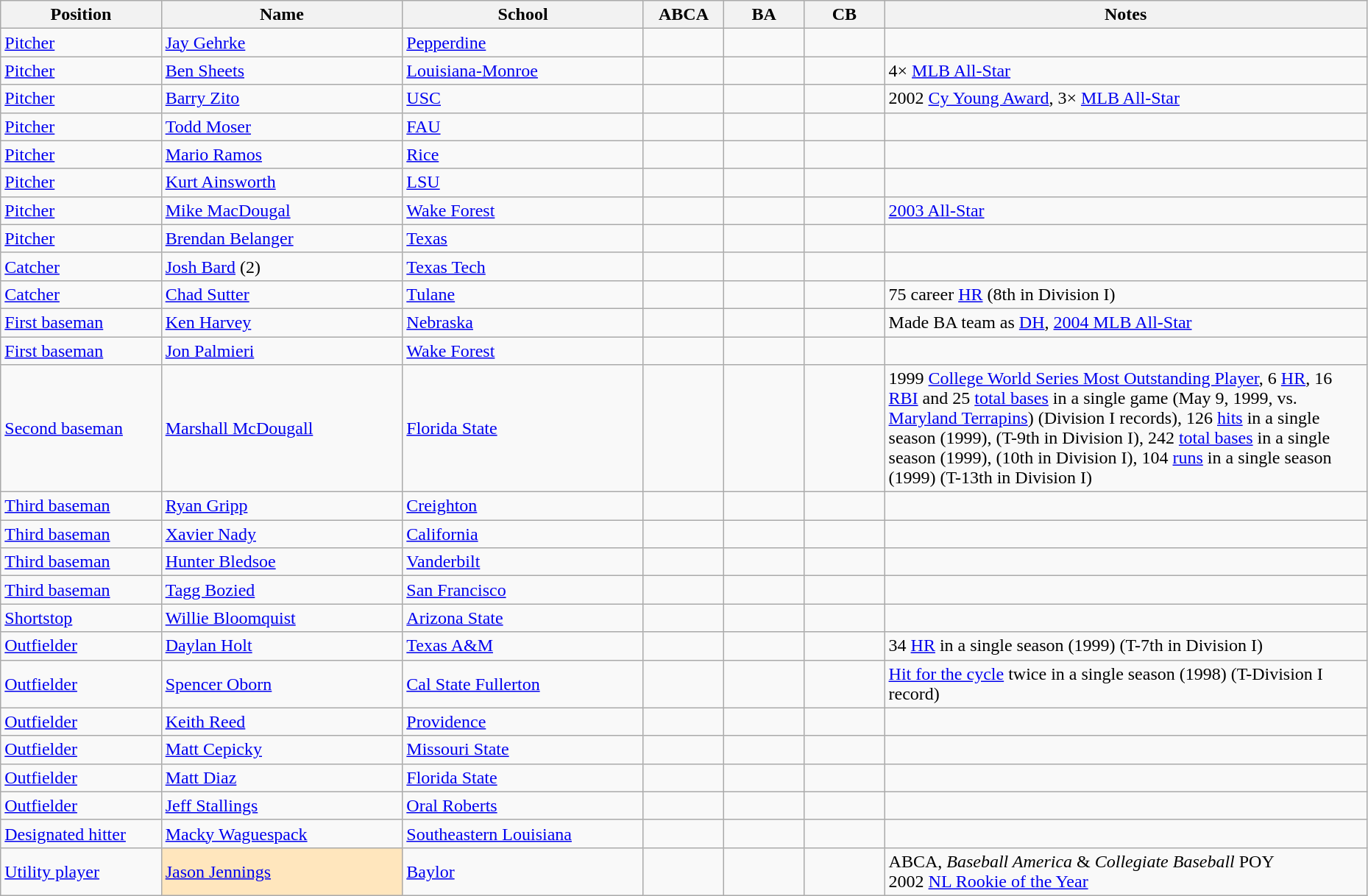<table class="wikitable sortable" style="width:98%;">
<tr>
<th width=10%>Position</th>
<th width=15%>Name</th>
<th width=15%>School</th>
<th width=5%>ABCA</th>
<th width=5%>BA</th>
<th width=5%>CB</th>
<th width=30% class="unsortable">Notes</th>
</tr>
<tr>
<td><a href='#'>Pitcher</a></td>
<td><a href='#'>Jay Gehrke</a></td>
<td><a href='#'>Pepperdine</a></td>
<td></td>
<td></td>
<td></td>
<td></td>
</tr>
<tr>
<td><a href='#'>Pitcher</a></td>
<td><a href='#'>Ben Sheets</a></td>
<td><a href='#'>Louisiana-Monroe</a></td>
<td></td>
<td></td>
<td></td>
<td>4× <a href='#'>MLB All-Star</a></td>
</tr>
<tr>
<td><a href='#'>Pitcher</a></td>
<td><a href='#'>Barry Zito</a></td>
<td><a href='#'>USC</a></td>
<td></td>
<td></td>
<td></td>
<td>2002 <a href='#'>Cy Young Award</a>, 3× <a href='#'>MLB All-Star</a></td>
</tr>
<tr>
<td><a href='#'>Pitcher</a></td>
<td><a href='#'>Todd Moser</a></td>
<td><a href='#'>FAU</a></td>
<td></td>
<td></td>
<td></td>
<td></td>
</tr>
<tr>
<td><a href='#'>Pitcher</a></td>
<td><a href='#'>Mario Ramos</a></td>
<td><a href='#'>Rice</a></td>
<td></td>
<td></td>
<td></td>
<td></td>
</tr>
<tr>
<td><a href='#'>Pitcher</a></td>
<td><a href='#'>Kurt Ainsworth</a></td>
<td><a href='#'>LSU</a></td>
<td></td>
<td></td>
<td></td>
<td></td>
</tr>
<tr>
<td><a href='#'>Pitcher</a></td>
<td><a href='#'>Mike MacDougal</a></td>
<td><a href='#'>Wake Forest</a></td>
<td></td>
<td></td>
<td></td>
<td><a href='#'>2003 All-Star</a></td>
</tr>
<tr>
<td><a href='#'>Pitcher</a></td>
<td><a href='#'>Brendan Belanger</a></td>
<td><a href='#'>Texas</a></td>
<td></td>
<td></td>
<td></td>
<td></td>
</tr>
<tr>
<td><a href='#'>Catcher</a></td>
<td><a href='#'>Josh Bard</a> (2)</td>
<td><a href='#'>Texas Tech</a></td>
<td></td>
<td></td>
<td></td>
<td></td>
</tr>
<tr>
<td><a href='#'>Catcher</a></td>
<td><a href='#'>Chad Sutter</a></td>
<td><a href='#'>Tulane</a></td>
<td></td>
<td></td>
<td></td>
<td>75 career <a href='#'>HR</a> (8th in Division I)</td>
</tr>
<tr>
<td><a href='#'>First baseman</a></td>
<td><a href='#'>Ken Harvey</a></td>
<td><a href='#'>Nebraska</a></td>
<td></td>
<td></td>
<td></td>
<td>Made BA team as <a href='#'>DH</a>, <a href='#'>2004 MLB All-Star</a></td>
</tr>
<tr>
<td><a href='#'>First baseman</a></td>
<td><a href='#'>Jon Palmieri</a></td>
<td><a href='#'>Wake Forest</a></td>
<td></td>
<td></td>
<td></td>
<td></td>
</tr>
<tr>
<td><a href='#'>Second baseman</a></td>
<td><a href='#'>Marshall McDougall</a></td>
<td><a href='#'>Florida State</a></td>
<td></td>
<td></td>
<td></td>
<td>1999 <a href='#'>College World Series Most Outstanding Player</a>, 6 <a href='#'>HR</a>, 16 <a href='#'>RBI</a> and 25 <a href='#'>total bases</a> in a single game (May 9, 1999, vs. <a href='#'>Maryland Terrapins</a>) (Division I records), 126 <a href='#'>hits</a> in a single season (1999), (T-9th in Division I), 242 <a href='#'>total bases</a> in a single season (1999), (10th in Division I), 104 <a href='#'>runs</a> in a single season (1999) (T-13th in Division I)</td>
</tr>
<tr>
<td><a href='#'>Third baseman</a></td>
<td><a href='#'>Ryan Gripp</a></td>
<td><a href='#'>Creighton</a></td>
<td></td>
<td></td>
<td></td>
<td></td>
</tr>
<tr>
<td><a href='#'>Third baseman</a></td>
<td><a href='#'>Xavier Nady</a></td>
<td><a href='#'>California</a></td>
<td></td>
<td></td>
<td></td>
<td></td>
</tr>
<tr>
<td><a href='#'>Third baseman</a></td>
<td><a href='#'>Hunter Bledsoe</a></td>
<td><a href='#'>Vanderbilt</a></td>
<td></td>
<td></td>
<td></td>
<td></td>
</tr>
<tr>
<td><a href='#'>Third baseman</a></td>
<td><a href='#'>Tagg Bozied</a></td>
<td><a href='#'>San Francisco</a></td>
<td></td>
<td></td>
<td></td>
<td></td>
</tr>
<tr>
<td><a href='#'>Shortstop</a></td>
<td><a href='#'>Willie Bloomquist</a></td>
<td><a href='#'>Arizona State</a></td>
<td></td>
<td></td>
<td></td>
<td></td>
</tr>
<tr>
<td><a href='#'>Outfielder</a></td>
<td><a href='#'>Daylan Holt</a></td>
<td><a href='#'>Texas A&M</a></td>
<td></td>
<td></td>
<td></td>
<td>34 <a href='#'>HR</a> in a single season (1999) (T-7th in Division I)</td>
</tr>
<tr>
<td><a href='#'>Outfielder</a></td>
<td><a href='#'>Spencer Oborn</a></td>
<td><a href='#'>Cal State Fullerton</a></td>
<td></td>
<td></td>
<td></td>
<td><a href='#'>Hit for the cycle</a> twice in a single season (1998) (T-Division I record)</td>
</tr>
<tr>
<td><a href='#'>Outfielder</a></td>
<td><a href='#'>Keith Reed</a></td>
<td><a href='#'>Providence</a></td>
<td></td>
<td></td>
<td></td>
<td></td>
</tr>
<tr>
<td><a href='#'>Outfielder</a></td>
<td><a href='#'>Matt Cepicky</a></td>
<td><a href='#'>Missouri State</a></td>
<td></td>
<td></td>
<td></td>
<td></td>
</tr>
<tr>
<td><a href='#'>Outfielder</a></td>
<td><a href='#'>Matt Diaz</a></td>
<td><a href='#'>Florida State</a></td>
<td></td>
<td></td>
<td></td>
<td></td>
</tr>
<tr>
<td><a href='#'>Outfielder</a></td>
<td><a href='#'>Jeff Stallings</a></td>
<td><a href='#'>Oral Roberts</a></td>
<td></td>
<td></td>
<td></td>
<td></td>
</tr>
<tr>
<td><a href='#'>Designated hitter</a></td>
<td><a href='#'>Macky Waguespack</a></td>
<td><a href='#'>Southeastern Louisiana</a></td>
<td></td>
<td></td>
<td></td>
<td></td>
</tr>
<tr>
<td><a href='#'>Utility player</a></td>
<td style="background-color:#FFE6BD"><a href='#'>Jason Jennings</a></td>
<td><a href='#'>Baylor</a></td>
<td></td>
<td></td>
<td></td>
<td>ABCA, <em>Baseball America</em> & <em>Collegiate Baseball</em> POY<br>2002 <a href='#'>NL Rookie of the Year</a></td>
</tr>
</table>
